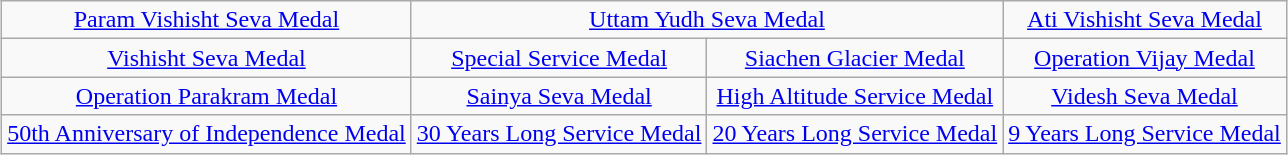<table class="wikitable" style="margin:1em auto; text-align:center;">
<tr>
<td colspan="1"><a href='#'>Param Vishisht Seva Medal</a></td>
<td colspan="2"><a href='#'>Uttam Yudh Seva Medal</a></td>
<td colspan="1"><a href='#'>Ati Vishisht Seva Medal</a></td>
</tr>
<tr>
<td><a href='#'>Vishisht Seva Medal</a></td>
<td><a href='#'>Special Service Medal</a></td>
<td><a href='#'>Siachen Glacier Medal</a></td>
<td><a href='#'>Operation Vijay Medal</a></td>
</tr>
<tr>
<td><a href='#'>Operation Parakram Medal</a></td>
<td><a href='#'>Sainya Seva Medal</a></td>
<td><a href='#'>High Altitude Service Medal</a></td>
<td><a href='#'>Videsh Seva Medal</a></td>
</tr>
<tr>
<td><a href='#'>50th Anniversary of Independence Medal</a></td>
<td><a href='#'>30 Years Long Service Medal</a></td>
<td><a href='#'>20 Years Long Service Medal</a></td>
<td><a href='#'>9 Years Long Service Medal</a></td>
</tr>
</table>
